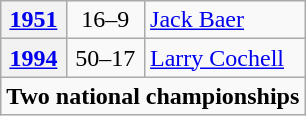<table class="wikitable">
<tr>
<th><a href='#'>1951</a></th>
<td align=center>16–9</td>
<td><a href='#'>Jack Baer</a></td>
</tr>
<tr>
<th><a href='#'>1994</a></th>
<td align=center>50–17</td>
<td><a href='#'>Larry Cochell</a></td>
</tr>
<tr>
<td colspan=3 align=center "bgcolor=white"><span><strong>Two national championships</strong></span></td>
</tr>
</table>
